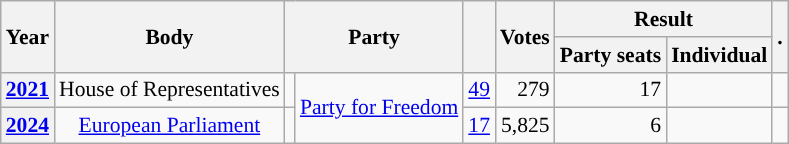<table class="wikitable plainrowheaders sortable" border=2 cellpadding=4 cellspacing=0 style="border: 1px #aaa solid; font-size: 90%; text-align:center;">
<tr>
<th scope="col" rowspan=2>Year</th>
<th scope="col" rowspan=2>Body</th>
<th scope="col" colspan=2 rowspan=2>Party</th>
<th scope="col" rowspan=2></th>
<th scope="col" rowspan=2>Votes</th>
<th scope="colgroup" colspan=2>Result</th>
<th scope="col" rowspan=2>.</th>
</tr>
<tr>
<th scope="col">Party seats</th>
<th scope="col">Individual</th>
</tr>
<tr>
<th scope="row"><a href='#'>2021</a></th>
<td>House of Representatives</td>
<td style="background-color:"></td>
<td rowspan="2"><a href='#'>Party for Freedom</a></td>
<td style=text-align:right><a href='#'>49</a></td>
<td style=text-align:right>279</td>
<td style=text-align:right>17</td>
<td></td>
<td></td>
</tr>
<tr>
<th scope="row"><a href='#'>2024</a></th>
<td><a href='#'>European Parliament</a></td>
<td style="background-color:"></td>
<td style=text-align:right><a href='#'>17</a></td>
<td style=text-align:right>5,825</td>
<td style=text-align:right>6</td>
<td></td>
<td></td>
</tr>
</table>
